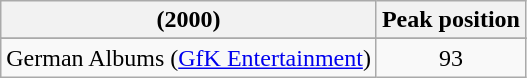<table class="wikitable">
<tr>
<th>(2000)</th>
<th>Peak position</th>
</tr>
<tr>
</tr>
<tr>
<td align="left">German Albums (<a href='#'>GfK Entertainment</a>)</td>
<td align="center">93</td>
</tr>
</table>
